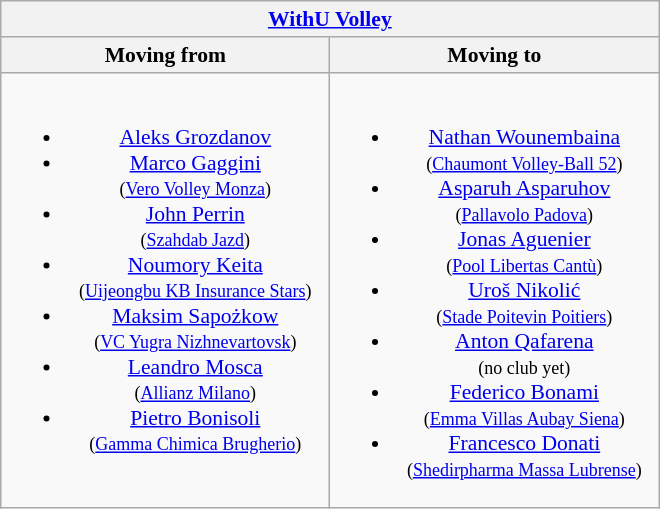<table class="wikitable collapsible collapsed" style="font-size:90%; text-align:center">
<tr>
<th colspan=2 style="width:30em"><a href='#'>WithU Volley</a></th>
</tr>
<tr>
<th width="50%">Moving from</th>
<th width="50%">Moving to</th>
</tr>
<tr>
<td valign=top><br><ul><li> <a href='#'>Aleks Grozdanov</a></li><li> <a href='#'>Marco Gaggini</a><br><small>(<a href='#'>Vero Volley Monza</a>)</small></li><li> <a href='#'>John Perrin</a><br><small>(<a href='#'>Szahdab Jazd</a>)</small></li><li> <a href='#'>Noumory Keita</a><br><small>(<a href='#'>Uijeongbu KB Insurance Stars</a>)</small></li><li> <a href='#'>Maksim Sapożkow</a><br><small>(<a href='#'>VC Yugra Nizhnevartovsk</a>)</small></li><li> <a href='#'>Leandro Mosca</a><br><small>(<a href='#'>Allianz Milano</a>)</small></li><li> <a href='#'>Pietro Bonisoli</a><br><small>(<a href='#'>Gamma Chimica Brugherio</a>)</small></li></ul></td>
<td valign=top><br><ul><li> <a href='#'>Nathan Wounembaina</a><br><small>(<a href='#'>Chaumont Volley-Ball 52</a>)</small></li><li> <a href='#'>Asparuh Asparuhov</a><br><small>(<a href='#'>Pallavolo Padova</a>)</small></li><li> <a href='#'>Jonas Aguenier</a><br><small>(<a href='#'>Pool Libertas Cantù</a>)</small></li><li> <a href='#'>Uroš Nikolić</a><br><small>(<a href='#'>Stade Poitevin Poitiers</a>)</small></li><li> <a href='#'>Anton Qafarena</a><br><small>(no club yet)</small></li><li> <a href='#'>Federico Bonami</a><br><small>(<a href='#'>Emma Villas Aubay Siena</a>)</small></li><li> <a href='#'>Francesco Donati</a><br><small>(<a href='#'>Shedirpharma Massa Lubrense</a>)</small></li></ul></td>
</tr>
</table>
